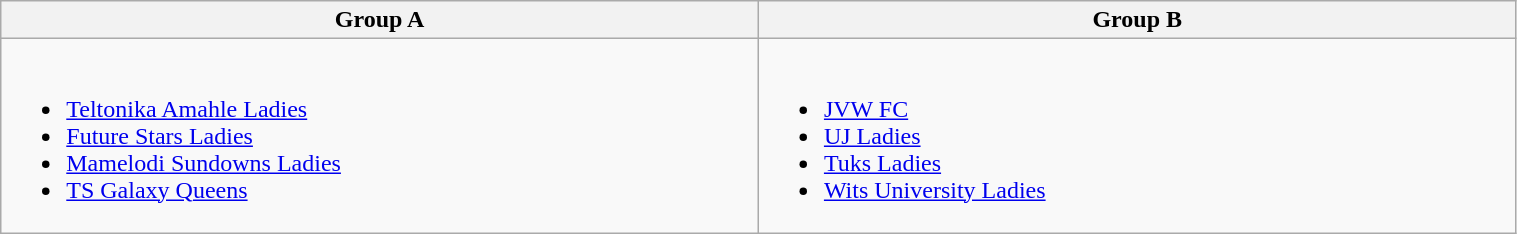<table class="wikitable" style="width:80%;">
<tr>
<th width=25%>Group A</th>
<th width=25%>Group B</th>
</tr>
<tr>
<td><br><ul><li><a href='#'>Teltonika Amahle Ladies</a></li><li><a href='#'>Future Stars Ladies</a></li><li><a href='#'>Mamelodi Sundowns Ladies</a></li><li><a href='#'>TS Galaxy Queens</a></li></ul></td>
<td><br><ul><li><a href='#'>JVW FC</a></li><li><a href='#'>UJ Ladies</a></li><li><a href='#'>Tuks Ladies</a></li><li><a href='#'>Wits University Ladies</a></li></ul></td>
</tr>
</table>
